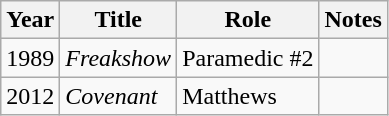<table class="wikitable sortable">
<tr>
<th>Year</th>
<th>Title</th>
<th>Role</th>
<th>Notes</th>
</tr>
<tr>
<td>1989</td>
<td><em>Freakshow</em></td>
<td>Paramedic #2</td>
<td></td>
</tr>
<tr>
<td>2012</td>
<td><em>Covenant</em></td>
<td>Matthews</td>
<td></td>
</tr>
</table>
